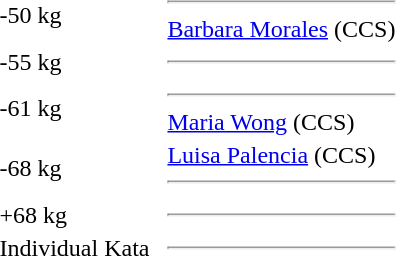<table>
<tr>
<td>-50 kg</td>
<td></td>
<td></td>
<td><hr><a href='#'>Barbara Morales</a> (CCS)</td>
</tr>
<tr>
<td>-55 kg</td>
<td></td>
<td></td>
<td><hr></td>
</tr>
<tr>
<td>-61 kg</td>
<td></td>
<td></td>
<td><hr><a href='#'>Maria Wong</a> (CCS)</td>
</tr>
<tr>
<td>-68 kg</td>
<td></td>
<td></td>
<td><a href='#'>Luisa Palencia</a> (CCS)<hr></td>
</tr>
<tr>
<td>+68 kg</td>
<td></td>
<td></td>
<td><hr></td>
</tr>
<tr>
<td>Individual Kata</td>
<td></td>
<td></td>
<td><hr></td>
</tr>
</table>
